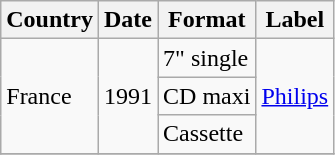<table class=wikitable>
<tr>
<th>Country</th>
<th>Date</th>
<th>Format</th>
<th>Label</th>
</tr>
<tr>
<td rowspan="3">France</td>
<td rowspan="3">1991</td>
<td>7" single</td>
<td rowspan="3"><a href='#'>Philips</a></td>
</tr>
<tr>
<td>CD maxi</td>
</tr>
<tr>
<td>Cassette</td>
</tr>
<tr>
</tr>
</table>
